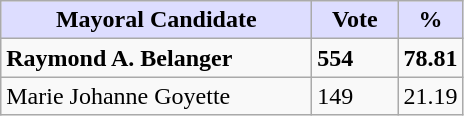<table class="wikitable">
<tr>
<th style="background:#ddf; width:200px;">Mayoral Candidate</th>
<th style="background:#ddf; width:50px;">Vote</th>
<th style="background:#ddf; width:30px;">%</th>
</tr>
<tr>
<td><strong>Raymond A. Belanger</strong></td>
<td><strong>554</strong></td>
<td><strong>78.81</strong></td>
</tr>
<tr>
<td>Marie Johanne Goyette</td>
<td>149</td>
<td>21.19</td>
</tr>
</table>
